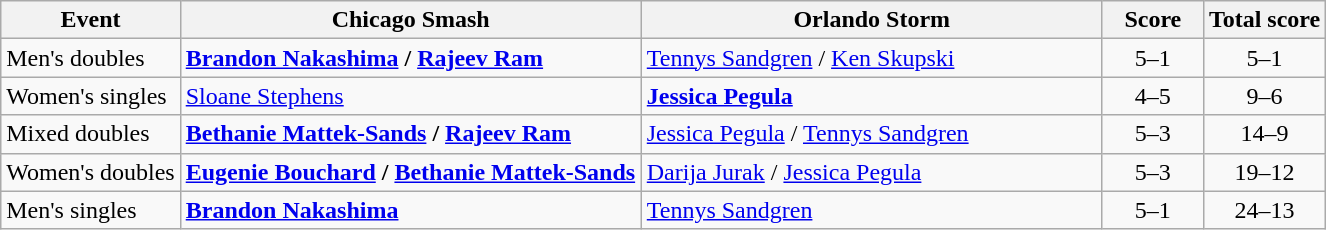<table class="wikitable nowrap">
<tr>
<th>Event</th>
<th width=300>Chicago Smash</th>
<th width=300>Orlando Storm</th>
<th width=60>Score</th>
<th>Total score</th>
</tr>
<tr>
<td>Men's doubles</td>
<td><strong><a href='#'>Brandon Nakashima</a> / <a href='#'>Rajeev Ram</a></strong></td>
<td><a href='#'>Tennys Sandgren</a> / <a href='#'>Ken Skupski</a></td>
<td align="center">5–1</td>
<td align="center">5–1</td>
</tr>
<tr>
<td>Women's singles</td>
<td><a href='#'>Sloane Stephens</a></td>
<td><strong><a href='#'>Jessica Pegula</a></strong></td>
<td align="center">4–5</td>
<td align="center">9–6</td>
</tr>
<tr>
<td>Mixed doubles</td>
<td><strong><a href='#'>Bethanie Mattek-Sands</a> / <a href='#'>Rajeev Ram</a></strong></td>
<td><a href='#'>Jessica Pegula</a> / <a href='#'>Tennys Sandgren</a></td>
<td align="center">5–3</td>
<td align="center">14–9</td>
</tr>
<tr>
<td>Women's doubles</td>
<td><strong><a href='#'>Eugenie Bouchard</a> / <a href='#'>Bethanie Mattek-Sands</a></strong></td>
<td><a href='#'>Darija Jurak</a> / <a href='#'>Jessica Pegula</a></td>
<td align="center">5–3</td>
<td align="center">19–12</td>
</tr>
<tr>
<td>Men's singles</td>
<td><strong><a href='#'>Brandon Nakashima</a></strong></td>
<td><a href='#'>Tennys Sandgren</a></td>
<td align="center">5–1</td>
<td align="center">24–13</td>
</tr>
</table>
